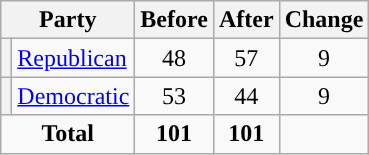<table class="wikitable" style="text-align:center;">
<tr>
<th colspan="2">Party</th>
<th>Before</th>
<th>After</th>
<th>Change</th>
</tr>
<tr>
<th style="background-color:"></th>
<td style="text-align:left;"><a href='#'>Republican</a></td>
<td>48</td>
<td>57</td>
<td> 9</td>
</tr>
<tr>
<th style="background-color:"></th>
<td style="text-align:left;"><a href='#'>Democratic</a></td>
<td>53</td>
<td>44</td>
<td> 9</td>
</tr>
<tr>
<td colspan="2"><strong>Total</strong></td>
<td><strong>101</strong></td>
<td><strong>101</strong></td>
<td></td>
</tr>
</table>
